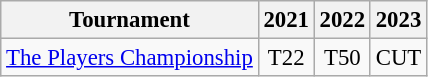<table class="wikitable" style="font-size:95%;text-align:center;">
<tr>
<th>Tournament</th>
<th>2021</th>
<th>2022</th>
<th>2023</th>
</tr>
<tr>
<td align=left><a href='#'>The Players Championship</a></td>
<td>T22</td>
<td>T50</td>
<td>CUT</td>
</tr>
</table>
